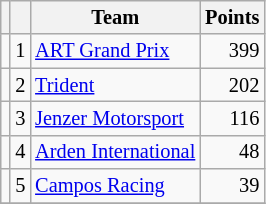<table class="wikitable" style="font-size: 85%;">
<tr>
<th></th>
<th></th>
<th>Team</th>
<th>Points</th>
</tr>
<tr>
<td></td>
<td align="center">1</td>
<td> <a href='#'>ART Grand Prix</a></td>
<td align="right">399</td>
</tr>
<tr>
<td></td>
<td align="center">2</td>
<td> <a href='#'>Trident</a></td>
<td align="right">202</td>
</tr>
<tr>
<td></td>
<td align="center">3</td>
<td> <a href='#'>Jenzer Motorsport</a></td>
<td align="right">116</td>
</tr>
<tr>
<td></td>
<td align="center">4</td>
<td> <a href='#'>Arden International</a></td>
<td align="right">48</td>
</tr>
<tr>
<td></td>
<td align="center">5</td>
<td> <a href='#'>Campos Racing</a></td>
<td align="right">39</td>
</tr>
<tr>
</tr>
</table>
